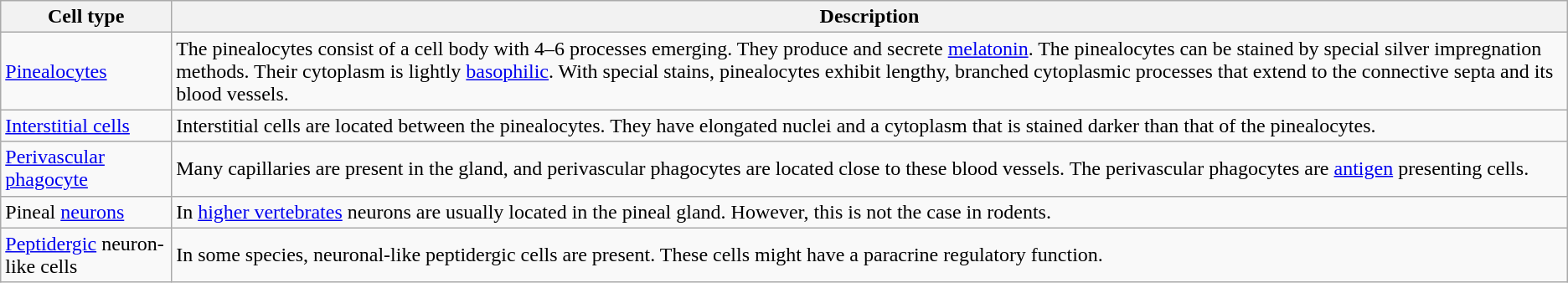<table class="wikitable">
<tr>
<th>Cell type</th>
<th>Description</th>
</tr>
<tr>
<td><a href='#'>Pinealocytes</a></td>
<td>The pinealocytes consist of a cell body with 4–6 processes emerging. They produce and secrete <a href='#'>melatonin</a>. The pinealocytes can be stained by special silver impregnation methods. Their cytoplasm is lightly <a href='#'>basophilic</a>. With special stains, pinealocytes exhibit lengthy, branched cytoplasmic processes that extend to the connective septa and its blood vessels.</td>
</tr>
<tr>
<td><a href='#'>Interstitial cells</a></td>
<td>Interstitial cells are located between the pinealocytes. They have elongated nuclei and a cytoplasm that is stained darker than that of the pinealocytes.</td>
</tr>
<tr>
<td><a href='#'>Perivascular</a> <a href='#'>phagocyte</a></td>
<td>Many capillaries are present in the gland, and perivascular phagocytes are located close to these blood vessels. The perivascular phagocytes are <a href='#'>antigen</a> presenting cells.</td>
</tr>
<tr>
<td>Pineal <a href='#'>neurons</a></td>
<td>In <a href='#'>higher vertebrates</a> neurons are usually located in the pineal gland. However, this is not the case in rodents.</td>
</tr>
<tr>
<td><a href='#'>Peptidergic</a> neuron-like cells</td>
<td>In some species, neuronal-like peptidergic cells are present. These cells might have a paracrine regulatory function.</td>
</tr>
</table>
